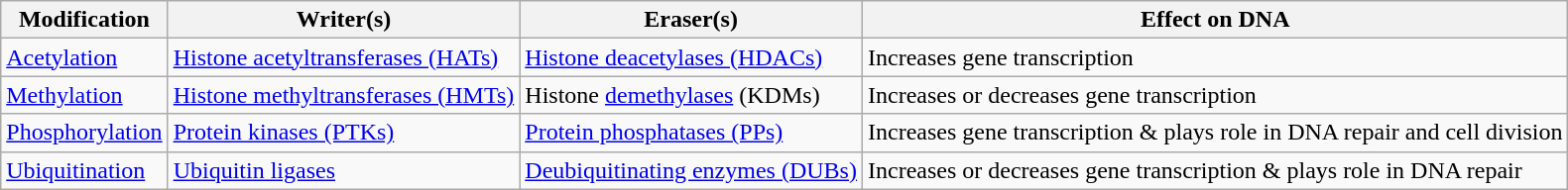<table class="wikitable">
<tr>
<th>Modification</th>
<th>Writer(s)</th>
<th>Eraser(s)</th>
<th>Effect on DNA</th>
</tr>
<tr>
<td><a href='#'>Acetylation</a></td>
<td><a href='#'>Histone acetyltransferases (HATs)</a></td>
<td><a href='#'>Histone deacetylases (HDACs)</a></td>
<td>Increases gene transcription</td>
</tr>
<tr>
<td><a href='#'>Methylation</a></td>
<td><a href='#'>Histone methyltransferases (HMTs)</a></td>
<td>Histone <a href='#'>demethylases</a> (KDMs)</td>
<td>Increases or decreases gene transcription</td>
</tr>
<tr>
<td><a href='#'>Phosphorylation</a></td>
<td><a href='#'>Protein kinases (PTKs)</a></td>
<td><a href='#'>Protein phosphatases (PPs)</a></td>
<td>Increases gene transcription & plays role in DNA repair and cell division</td>
</tr>
<tr>
<td><a href='#'>Ubiquitination</a></td>
<td><a href='#'>Ubiquitin ligases</a></td>
<td><a href='#'>Deubiquitinating enzymes (DUBs)</a></td>
<td>Increases or decreases gene transcription & plays role in DNA repair</td>
</tr>
</table>
